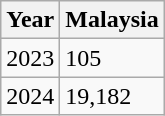<table class="wikitable">
<tr>
<th>Year</th>
<th>Malaysia</th>
</tr>
<tr>
<td>2023</td>
<td>105</td>
</tr>
<tr>
<td>2024</td>
<td>19,182</td>
</tr>
</table>
